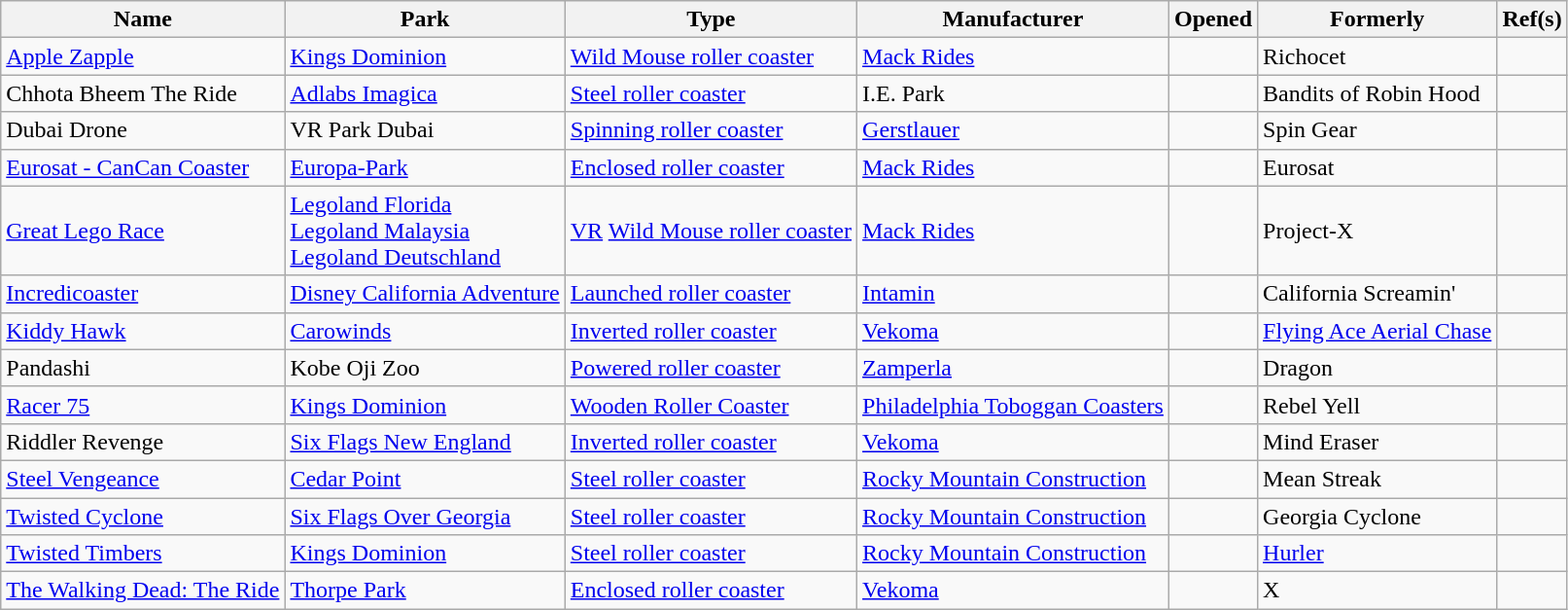<table class="wikitable sortable">
<tr>
<th>Name</th>
<th>Park</th>
<th>Type</th>
<th>Manufacturer</th>
<th>Opened</th>
<th>Formerly</th>
<th class="unsortable">Ref(s)</th>
</tr>
<tr>
<td><a href='#'>Apple Zapple</a></td>
<td><a href='#'>Kings Dominion</a></td>
<td><a href='#'>Wild Mouse roller coaster</a></td>
<td><a href='#'>Mack Rides</a></td>
<td></td>
<td>Richocet</td>
<td></td>
</tr>
<tr>
<td>Chhota Bheem The Ride</td>
<td><a href='#'>Adlabs Imagica</a></td>
<td><a href='#'>Steel roller coaster</a></td>
<td>I.E. Park</td>
<td></td>
<td>Bandits of Robin Hood</td>
<td></td>
</tr>
<tr>
<td>Dubai Drone</td>
<td>VR Park Dubai</td>
<td><a href='#'>Spinning roller coaster</a></td>
<td><a href='#'>Gerstlauer</a></td>
<td></td>
<td>Spin Gear</td>
<td></td>
</tr>
<tr>
<td><a href='#'>Eurosat - CanCan Coaster</a></td>
<td><a href='#'>Europa-Park</a></td>
<td><a href='#'>Enclosed roller coaster</a></td>
<td><a href='#'>Mack Rides</a></td>
<td></td>
<td>Eurosat</td>
<td></td>
</tr>
<tr>
<td><a href='#'>Great Lego Race</a></td>
<td><a href='#'>Legoland Florida</a><br><a href='#'>Legoland Malaysia</a><br><a href='#'>Legoland Deutschland</a></td>
<td><a href='#'>VR</a> <a href='#'>Wild Mouse roller coaster</a></td>
<td><a href='#'>Mack Rides</a></td>
<td></td>
<td>Project-X</td>
<td></td>
</tr>
<tr>
<td><a href='#'>Incredicoaster</a></td>
<td><a href='#'>Disney California Adventure</a></td>
<td><a href='#'>Launched roller coaster</a></td>
<td><a href='#'>Intamin</a></td>
<td></td>
<td>California Screamin'</td>
<td></td>
</tr>
<tr>
<td><a href='#'>Kiddy Hawk</a></td>
<td><a href='#'>Carowinds</a></td>
<td><a href='#'>Inverted roller coaster</a></td>
<td><a href='#'>Vekoma</a></td>
<td></td>
<td><a href='#'>Flying Ace Aerial Chase</a></td>
<td></td>
</tr>
<tr>
<td>Pandashi</td>
<td>Kobe Oji Zoo</td>
<td><a href='#'>Powered roller coaster</a></td>
<td><a href='#'>Zamperla</a></td>
<td></td>
<td>Dragon</td>
<td></td>
</tr>
<tr>
<td><a href='#'>Racer 75</a></td>
<td><a href='#'>Kings Dominion</a></td>
<td><a href='#'>Wooden Roller Coaster</a></td>
<td><a href='#'>Philadelphia Toboggan Coasters</a></td>
<td></td>
<td>Rebel Yell</td>
<td></td>
</tr>
<tr>
<td>Riddler Revenge</td>
<td><a href='#'>Six Flags New England</a></td>
<td><a href='#'>Inverted roller coaster</a></td>
<td><a href='#'>Vekoma</a></td>
<td></td>
<td>Mind Eraser</td>
<td></td>
</tr>
<tr>
<td><a href='#'>Steel Vengeance</a></td>
<td><a href='#'>Cedar Point</a></td>
<td><a href='#'>Steel roller coaster</a></td>
<td><a href='#'>Rocky Mountain Construction</a></td>
<td></td>
<td>Mean Streak</td>
<td></td>
</tr>
<tr>
<td><a href='#'>Twisted Cyclone</a></td>
<td><a href='#'>Six Flags Over Georgia</a></td>
<td><a href='#'>Steel roller coaster</a></td>
<td><a href='#'>Rocky Mountain Construction</a></td>
<td></td>
<td>Georgia Cyclone</td>
<td></td>
</tr>
<tr>
<td><a href='#'>Twisted Timbers</a></td>
<td><a href='#'>Kings Dominion</a></td>
<td><a href='#'>Steel roller coaster</a></td>
<td><a href='#'>Rocky Mountain Construction</a></td>
<td></td>
<td><a href='#'>Hurler</a></td>
<td></td>
</tr>
<tr>
<td><a href='#'>The Walking Dead: The Ride</a></td>
<td><a href='#'>Thorpe Park</a></td>
<td><a href='#'>Enclosed roller coaster</a></td>
<td><a href='#'>Vekoma</a></td>
<td></td>
<td>X</td>
<td></td>
</tr>
</table>
